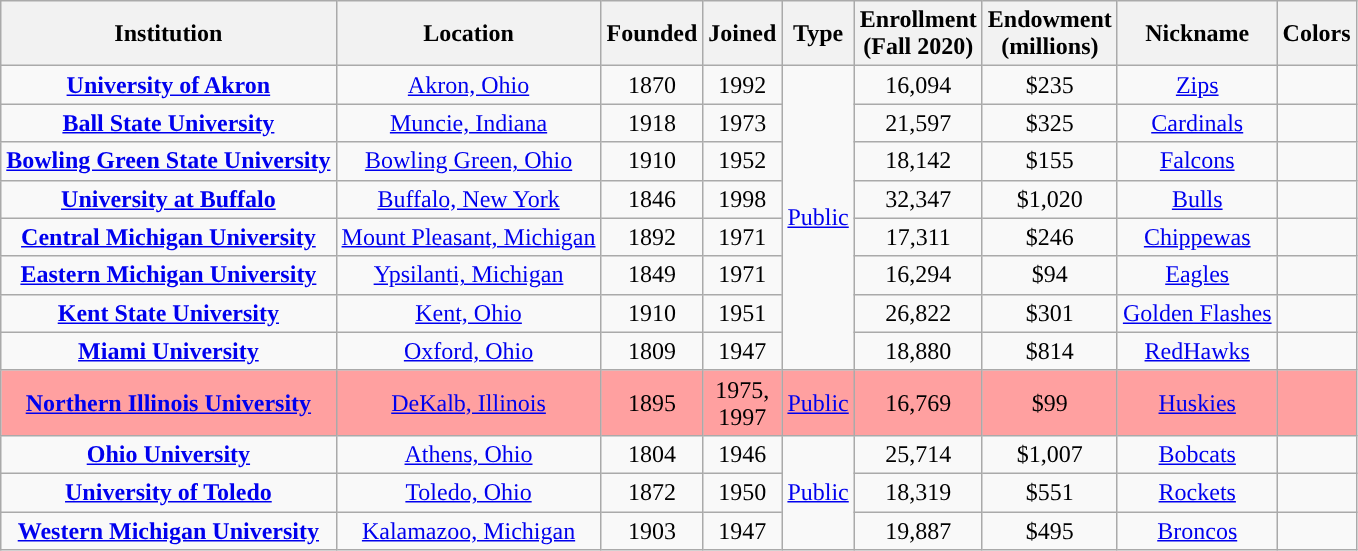<table class="wikitable sortable" style="text-align: center;">
<tr>
<th width=px>Institution</th>
<th width=px>Location</th>
<th width=px>Founded</th>
<th width=px>Joined</th>
<th width=px>Type</th>
<th width=px>Enrollment<br>(Fall 2020)</th>
<th width=px>Endowment<br>(millions)</th>
<th width=px>Nickname</th>
<th class="unsortable" ! width=px>Colors</th>
</tr>
<tr>
<td><strong><a href='#'>University of Akron</a></strong></td>
<td><a href='#'>Akron, Ohio</a></td>
<td>1870</td>
<td>1992</td>
<td rowspan="8"><a href='#'>Public</a></td>
<td>16,094</td>
<td>$235</td>
<td><a href='#'>Zips</a></td>
<td></td>
</tr>
<tr>
<td><strong><a href='#'>Ball State University</a></strong></td>
<td><a href='#'>Muncie, Indiana</a></td>
<td>1918</td>
<td>1973</td>
<td>21,597</td>
<td>$325</td>
<td><a href='#'>Cardinals</a></td>
<td></td>
</tr>
<tr>
<td><strong><a href='#'>Bowling Green State University</a></strong></td>
<td><a href='#'>Bowling Green, Ohio</a></td>
<td>1910</td>
<td>1952</td>
<td>18,142</td>
<td>$155</td>
<td><a href='#'>Falcons</a></td>
<td></td>
</tr>
<tr>
<td><strong><a href='#'>University at Buffalo</a></strong></td>
<td><a href='#'>Buffalo, New York</a></td>
<td>1846</td>
<td>1998</td>
<td>32,347</td>
<td>$1,020</td>
<td><a href='#'>Bulls</a></td>
<td></td>
</tr>
<tr>
<td><strong><a href='#'>Central Michigan University</a></strong></td>
<td><a href='#'>Mount Pleasant, Michigan</a></td>
<td>1892</td>
<td>1971</td>
<td>17,311</td>
<td>$246</td>
<td><a href='#'>Chippewas</a></td>
<td></td>
</tr>
<tr>
<td><strong><a href='#'>Eastern Michigan University</a></strong></td>
<td><a href='#'>Ypsilanti, Michigan</a></td>
<td>1849</td>
<td>1971</td>
<td>16,294</td>
<td>$94</td>
<td><a href='#'>Eagles</a></td>
<td></td>
</tr>
<tr>
<td><strong><a href='#'>Kent State University</a></strong></td>
<td><a href='#'>Kent, Ohio</a></td>
<td>1910</td>
<td>1951</td>
<td>26,822</td>
<td>$301</td>
<td><a href='#'>Golden Flashes</a></td>
<td></td>
</tr>
<tr>
<td><strong><a href='#'>Miami University</a></strong></td>
<td><a href='#'>Oxford, Ohio</a></td>
<td>1809</td>
<td>1947</td>
<td>18,880</td>
<td>$814</td>
<td><a href='#'>RedHawks</a></td>
<td></td>
</tr>
<tr bgcolor=#ffa0a0>
<td><strong><a href='#'>Northern Illinois University</a></strong></td>
<td><a href='#'>DeKalb, Illinois</a></td>
<td>1895</td>
<td>1975,<br>1997</td>
<td><a href='#'>Public</a></td>
<td>16,769</td>
<td>$99</td>
<td><a href='#'>Huskies</a></td>
<td></td>
</tr>
<tr>
<td><strong><a href='#'>Ohio University</a></strong></td>
<td><a href='#'>Athens, Ohio</a></td>
<td>1804</td>
<td>1946</td>
<td rowspan="3"><a href='#'>Public</a></td>
<td>25,714</td>
<td>$1,007</td>
<td><a href='#'>Bobcats</a></td>
<td></td>
</tr>
<tr>
<td><strong><a href='#'>University of Toledo</a></strong></td>
<td><a href='#'>Toledo, Ohio</a></td>
<td>1872</td>
<td>1950</td>
<td>18,319</td>
<td>$551</td>
<td><a href='#'>Rockets</a></td>
<td></td>
</tr>
<tr>
<td><strong><a href='#'>Western Michigan University</a></strong></td>
<td><a href='#'>Kalamazoo, Michigan</a></td>
<td>1903</td>
<td>1947</td>
<td>19,887</td>
<td>$495</td>
<td><a href='#'>Broncos</a></td>
<td></td>
</tr>
</table>
